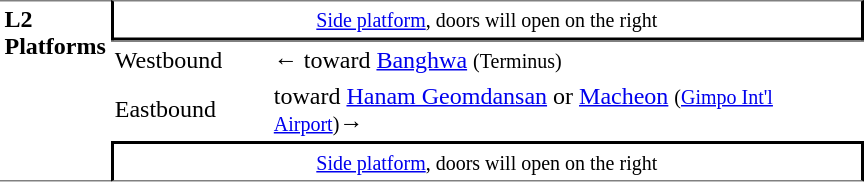<table table border=0 cellspacing=0 cellpadding=3>
<tr>
<td style="border-top:solid 1px gray;border-bottom:solid 1px gray;" width=50 rowspan=10 valign=top><strong>L2<br>Platforms</strong></td>
<td style="border-top:solid 1px gray;border-right:solid 2px black;border-left:solid 2px black;border-bottom:solid 2px black;text-align:center;" colspan=2><small><a href='#'>Side platform</a>, doors will open on the right</small></td>
</tr>
<tr>
<td style="border-bottom:solid 0px gray;border-top:solid 1px gray;" width=100>Westbound</td>
<td style="border-bottom:solid 0px gray;border-top:solid 1px gray;" width=390>←  toward <a href='#'>Banghwa</a> <small>(Terminus)</small></td>
</tr>
<tr>
<td>Eastbound</td>
<td>  toward <a href='#'>Hanam Geomdansan</a> or <a href='#'>Macheon</a> <small>(<a href='#'>Gimpo Int'l Airport</a>)</small>→</td>
</tr>
<tr>
<td style="border-top:solid 2px black;border-right:solid 2px black;border-left:solid 2px black;border-bottom:solid 1px gray;text-align:center;" colspan=2><small><a href='#'>Side platform</a>, doors will open on the right</small></td>
</tr>
</table>
